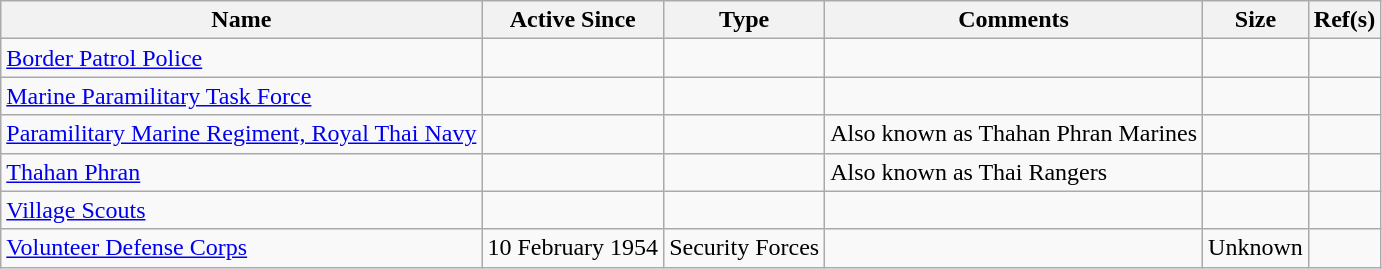<table class="wikitable plainrowheaders">
<tr>
<th scope="col">Name</th>
<th scope="col">Active Since</th>
<th scope="col">Type</th>
<th scope="col">Comments</th>
<th scope="col">Size</th>
<th scope="col">Ref(s)</th>
</tr>
<tr>
<td><a href='#'>Border Patrol Police</a></td>
<td></td>
<td></td>
<td></td>
<td></td>
<td></td>
</tr>
<tr>
<td><a href='#'>Marine Paramilitary Task Force</a></td>
<td></td>
<td></td>
<td></td>
<td></td>
<td></td>
</tr>
<tr>
<td><a href='#'>Paramilitary Marine Regiment, Royal Thai Navy</a></td>
<td></td>
<td></td>
<td>Also known as Thahan Phran Marines</td>
<td></td>
<td></td>
</tr>
<tr>
<td><a href='#'>Thahan Phran</a></td>
<td></td>
<td></td>
<td>Also known as Thai Rangers</td>
<td></td>
<td></td>
</tr>
<tr>
<td><a href='#'>Village Scouts</a></td>
<td></td>
<td></td>
<td></td>
<td></td>
<td></td>
</tr>
<tr>
<td><a href='#'>Volunteer Defense Corps</a></td>
<td>10 February 1954</td>
<td>Security Forces</td>
<td></td>
<td>Unknown</td>
<td></td>
</tr>
</table>
